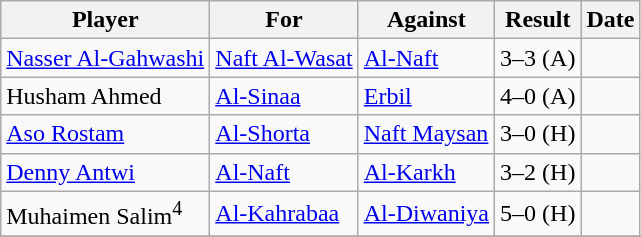<table class="wikitable">
<tr>
<th>Player</th>
<th>For</th>
<th>Against</th>
<th style="text-align:center">Result</th>
<th>Date</th>
</tr>
<tr>
<td> <a href='#'>Nasser Al-Gahwashi</a></td>
<td><a href='#'>Naft Al-Wasat</a></td>
<td><a href='#'>Al-Naft</a></td>
<td style="text-align:center;">3–3 (A)</td>
<td></td>
</tr>
<tr>
<td> Husham Ahmed</td>
<td><a href='#'>Al-Sinaa</a></td>
<td><a href='#'>Erbil</a></td>
<td style="text-align:center;">4–0 (A)</td>
<td></td>
</tr>
<tr>
<td> <a href='#'>Aso Rostam</a></td>
<td><a href='#'>Al-Shorta</a></td>
<td><a href='#'>Naft Maysan</a></td>
<td style="text-align:center;">3–0 (H)</td>
<td></td>
</tr>
<tr>
<td> <a href='#'>Denny Antwi</a></td>
<td><a href='#'>Al-Naft</a></td>
<td><a href='#'>Al-Karkh</a></td>
<td style="text-align:center;">3–2 (H)</td>
<td></td>
</tr>
<tr>
<td> Muhaimen Salim<sup>4</sup></td>
<td><a href='#'>Al-Kahrabaa</a></td>
<td><a href='#'>Al-Diwaniya</a></td>
<td style="text-align:center;">5–0 (H)</td>
<td></td>
</tr>
<tr>
</tr>
</table>
